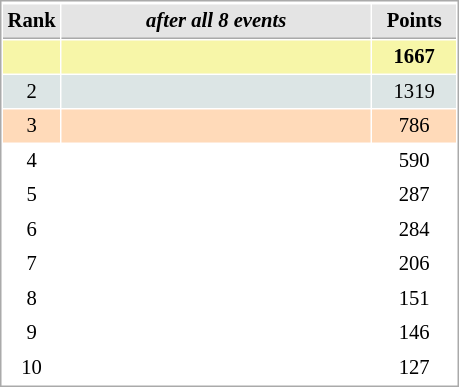<table cellspacing="1" cellpadding="3" style="border:1px solid #AAAAAA;font-size:86%">
<tr style="background-color: #E4E4E4;">
</tr>
<tr style="background-color: #E4E4E4;">
<th style="border-bottom:1px solid #AAAAAA; width: 10px;">Rank</th>
<th style="border-bottom:1px solid #AAAAAA; width: 200px;"><em>after all 8 events</em></th>
<th style="border-bottom:1px solid #AAAAAA; width: 50px;">Points</th>
</tr>
<tr style="background:#f7f6a8;">
<td align=center></td>
<td><strong></strong></td>
<td align=center><strong>1667</strong></td>
</tr>
<tr style="background:#dce5e5;">
<td align=center>2</td>
<td></td>
<td align=center>1319</td>
</tr>
<tr style="background:#ffdab9;">
<td align=center>3</td>
<td></td>
<td align=center>786</td>
</tr>
<tr>
<td align=center>4</td>
<td></td>
<td align=center>590</td>
</tr>
<tr>
<td align=center>5</td>
<td></td>
<td align=center>287</td>
</tr>
<tr>
<td align=center>6</td>
<td></td>
<td align=center>284</td>
</tr>
<tr>
<td align=center>7</td>
<td></td>
<td align=center>206</td>
</tr>
<tr>
<td align=center>8</td>
<td></td>
<td align=center>151</td>
</tr>
<tr>
<td align=center>9</td>
<td></td>
<td align=center>146</td>
</tr>
<tr>
<td align=center>10</td>
<td></td>
<td align=center>127</td>
</tr>
</table>
